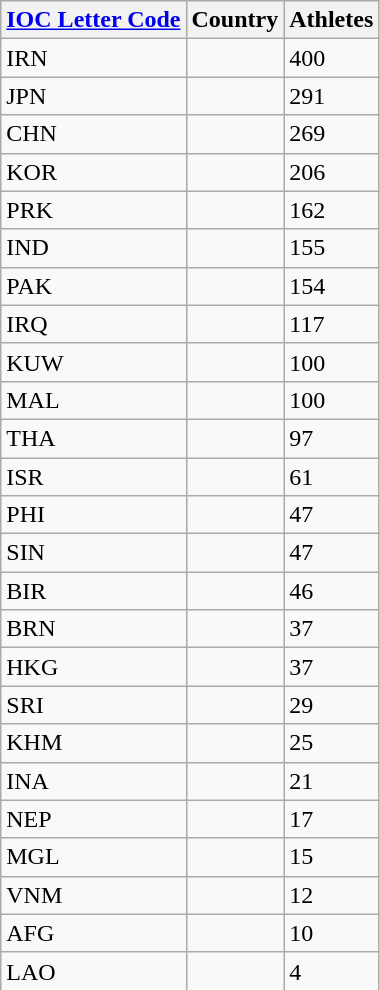<table class="wikitable collapsible collapsed sortable" style="border:0;">
<tr>
<th><a href='#'>IOC Letter Code</a></th>
<th>Country</th>
<th>Athletes</th>
</tr>
<tr>
<td>IRN</td>
<td></td>
<td>400</td>
</tr>
<tr>
<td>JPN</td>
<td></td>
<td>291</td>
</tr>
<tr>
<td>CHN</td>
<td></td>
<td>269</td>
</tr>
<tr>
<td>KOR</td>
<td></td>
<td>206</td>
</tr>
<tr>
<td>PRK</td>
<td></td>
<td>162</td>
</tr>
<tr>
<td>IND</td>
<td></td>
<td>155</td>
</tr>
<tr>
<td>PAK</td>
<td></td>
<td>154</td>
</tr>
<tr>
<td>IRQ</td>
<td></td>
<td>117</td>
</tr>
<tr>
<td>KUW</td>
<td></td>
<td>100</td>
</tr>
<tr>
<td>MAL</td>
<td></td>
<td>100</td>
</tr>
<tr>
<td>THA</td>
<td></td>
<td>97</td>
</tr>
<tr>
<td>ISR</td>
<td></td>
<td>61</td>
</tr>
<tr>
<td>PHI</td>
<td></td>
<td>47</td>
</tr>
<tr>
<td>SIN</td>
<td></td>
<td>47</td>
</tr>
<tr>
<td>BIR</td>
<td></td>
<td>46</td>
</tr>
<tr>
<td>BRN</td>
<td></td>
<td>37</td>
</tr>
<tr>
<td>HKG</td>
<td></td>
<td>37</td>
</tr>
<tr>
<td>SRI</td>
<td></td>
<td>29</td>
</tr>
<tr>
<td>KHM</td>
<td></td>
<td>25</td>
</tr>
<tr>
<td>INA</td>
<td></td>
<td>21</td>
</tr>
<tr>
<td>NEP</td>
<td></td>
<td>17</td>
</tr>
<tr>
<td>MGL</td>
<td></td>
<td>15</td>
</tr>
<tr>
<td>VNM</td>
<td></td>
<td>12</td>
</tr>
<tr>
<td>AFG</td>
<td></td>
<td>10</td>
</tr>
<tr>
<td>LAO</td>
<td></td>
<td>4</td>
</tr>
<tr>
</tr>
</table>
